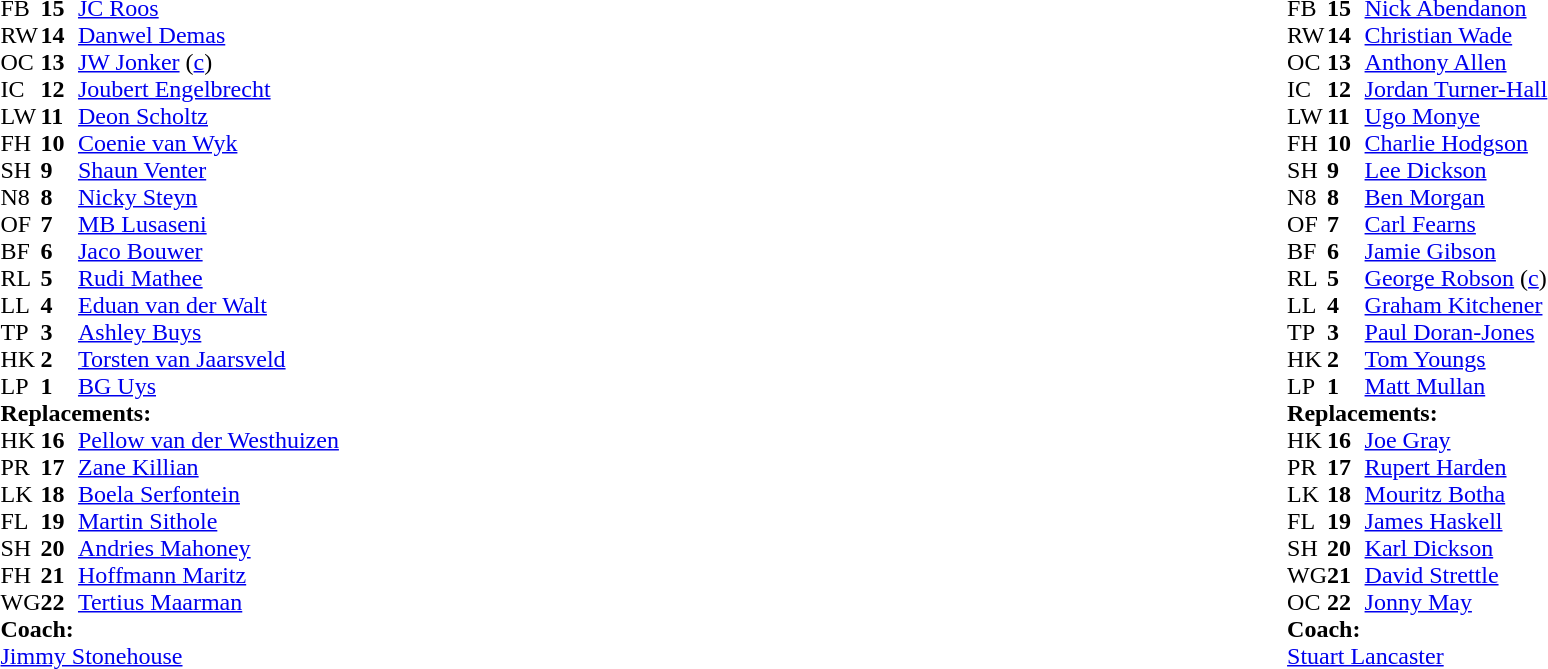<table width="100%">
<tr>
<td valign="top" width="50%"><br><table style="font-size: 100%" cellspacing="0" cellpadding="0">
<tr>
<th width="25"></th>
<th width="25"></th>
</tr>
<tr>
<td>FB</td>
<td><strong>15</strong></td>
<td><a href='#'>JC Roos</a></td>
</tr>
<tr>
<td>RW</td>
<td><strong>14</strong></td>
<td><a href='#'>Danwel Demas</a></td>
</tr>
<tr>
<td>OC</td>
<td><strong>13</strong></td>
<td><a href='#'>JW Jonker</a> (<a href='#'>c</a>)</td>
</tr>
<tr>
<td>IC</td>
<td><strong>12</strong></td>
<td><a href='#'>Joubert Engelbrecht</a></td>
</tr>
<tr>
<td>LW</td>
<td><strong>11</strong></td>
<td><a href='#'>Deon Scholtz</a></td>
<td></td>
<td></td>
</tr>
<tr>
<td>FH</td>
<td><strong>10</strong></td>
<td><a href='#'>Coenie van Wyk</a></td>
<td></td>
<td></td>
</tr>
<tr>
<td>SH</td>
<td><strong>9</strong></td>
<td><a href='#'>Shaun Venter</a></td>
<td></td>
<td></td>
</tr>
<tr>
<td>N8</td>
<td><strong>8</strong></td>
<td><a href='#'>Nicky Steyn</a></td>
</tr>
<tr>
<td>OF</td>
<td><strong>7</strong></td>
<td><a href='#'>MB Lusaseni</a></td>
<td></td>
<td></td>
</tr>
<tr>
<td>BF</td>
<td><strong>6</strong></td>
<td><a href='#'>Jaco Bouwer</a></td>
<td></td>
<td></td>
</tr>
<tr>
<td>RL</td>
<td><strong>5</strong></td>
<td><a href='#'>Rudi Mathee</a></td>
</tr>
<tr>
<td>LL</td>
<td><strong>4</strong></td>
<td><a href='#'>Eduan van der Walt</a></td>
<td></td>
<td></td>
</tr>
<tr>
<td>TP</td>
<td><strong>3</strong></td>
<td><a href='#'>Ashley Buys</a></td>
<td></td>
<td></td>
</tr>
<tr>
<td>HK</td>
<td><strong>2</strong></td>
<td><a href='#'>Torsten van Jaarsveld</a></td>
</tr>
<tr>
<td>LP</td>
<td><strong>1</strong></td>
<td><a href='#'>BG Uys</a></td>
</tr>
<tr>
<td colspan=3><strong>Replacements:</strong></td>
</tr>
<tr>
<td>HK</td>
<td><strong>16</strong></td>
<td><a href='#'>Pellow van der Westhuizen</a></td>
<td></td>
<td></td>
</tr>
<tr>
<td>PR</td>
<td><strong>17</strong></td>
<td><a href='#'>Zane Killian</a></td>
<td></td>
<td></td>
</tr>
<tr>
<td>LK</td>
<td><strong>18</strong></td>
<td><a href='#'>Boela Serfontein</a></td>
<td></td>
<td></td>
</tr>
<tr>
<td>FL</td>
<td><strong>19</strong></td>
<td><a href='#'>Martin Sithole</a></td>
<td></td>
<td></td>
</tr>
<tr>
<td>SH</td>
<td><strong>20</strong></td>
<td><a href='#'>Andries Mahoney</a></td>
<td></td>
<td></td>
</tr>
<tr>
<td>FH</td>
<td><strong>21</strong></td>
<td><a href='#'>Hoffmann Maritz</a></td>
<td></td>
<td></td>
</tr>
<tr>
<td>WG</td>
<td><strong>22</strong></td>
<td><a href='#'>Tertius Maarman</a></td>
<td></td>
<td></td>
</tr>
<tr>
<td colspan=3><strong>Coach:</strong></td>
</tr>
<tr>
<td colspan=4> <a href='#'>Jimmy Stonehouse</a></td>
</tr>
</table>
</td>
<td valign="top" width="50%"><br><table style="font-size: 100%" cellspacing="0" cellpadding="0" align="center">
<tr>
<th width="25"></th>
<th width="25"></th>
</tr>
<tr>
<td>FB</td>
<td><strong>15</strong></td>
<td><a href='#'>Nick Abendanon</a></td>
</tr>
<tr>
<td>RW</td>
<td><strong>14</strong></td>
<td><a href='#'>Christian Wade</a></td>
<td></td>
<td></td>
</tr>
<tr>
<td>OC</td>
<td><strong>13</strong></td>
<td><a href='#'>Anthony Allen</a></td>
</tr>
<tr>
<td>IC</td>
<td><strong>12</strong></td>
<td><a href='#'>Jordan Turner-Hall</a></td>
</tr>
<tr>
<td>LW</td>
<td><strong>11</strong></td>
<td><a href='#'>Ugo Monye</a></td>
<td></td>
<td></td>
</tr>
<tr>
<td>FH</td>
<td><strong>10</strong></td>
<td><a href='#'>Charlie Hodgson</a></td>
</tr>
<tr>
<td>SH</td>
<td><strong>9</strong></td>
<td><a href='#'>Lee Dickson</a></td>
<td></td>
<td></td>
</tr>
<tr>
<td>N8</td>
<td><strong>8</strong></td>
<td><a href='#'>Ben Morgan</a></td>
</tr>
<tr>
<td>OF</td>
<td><strong>7</strong></td>
<td><a href='#'>Carl Fearns</a></td>
</tr>
<tr>
<td>BF</td>
<td><strong>6</strong></td>
<td><a href='#'>Jamie Gibson</a></td>
<td></td>
</tr>
<tr>
<td>RL</td>
<td><strong>5</strong></td>
<td><a href='#'>George Robson</a> (<a href='#'>c</a>)</td>
</tr>
<tr>
<td>LL</td>
<td><strong>4</strong></td>
<td><a href='#'>Graham Kitchener</a></td>
<td></td>
<td></td>
</tr>
<tr>
<td>TP</td>
<td><strong>3</strong></td>
<td><a href='#'>Paul Doran-Jones</a></td>
<td></td>
<td></td>
</tr>
<tr>
<td>HK</td>
<td><strong>2</strong></td>
<td><a href='#'>Tom Youngs</a></td>
<td></td>
<td></td>
</tr>
<tr>
<td>LP</td>
<td><strong>1</strong></td>
<td><a href='#'>Matt Mullan</a></td>
</tr>
<tr>
<td colspan=3><strong>Replacements:</strong></td>
</tr>
<tr>
<td>HK</td>
<td><strong>16</strong></td>
<td><a href='#'>Joe Gray</a></td>
<td></td>
<td></td>
</tr>
<tr>
<td>PR</td>
<td><strong>17</strong></td>
<td><a href='#'>Rupert Harden</a></td>
<td></td>
<td></td>
</tr>
<tr>
<td>LK</td>
<td><strong>18</strong></td>
<td><a href='#'>Mouritz Botha</a></td>
<td></td>
<td></td>
</tr>
<tr>
<td>FL</td>
<td><strong>19</strong></td>
<td><a href='#'>James Haskell</a></td>
</tr>
<tr>
<td>SH</td>
<td><strong>20</strong></td>
<td><a href='#'>Karl Dickson</a></td>
<td></td>
<td></td>
</tr>
<tr>
<td>WG</td>
<td><strong>21</strong></td>
<td><a href='#'>David Strettle</a></td>
<td></td>
<td></td>
</tr>
<tr>
<td>OC</td>
<td><strong>22</strong></td>
<td><a href='#'>Jonny May</a></td>
<td></td>
<td></td>
</tr>
<tr>
<td colspan=3><strong>Coach:</strong></td>
</tr>
<tr>
<td colspan=4> <a href='#'>Stuart Lancaster</a></td>
</tr>
</table>
</td>
</tr>
</table>
